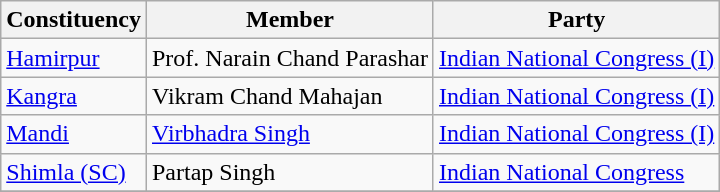<table class="wikitable sortable">
<tr>
<th>Constituency</th>
<th>Member</th>
<th>Party</th>
</tr>
<tr>
<td><a href='#'>Hamirpur</a></td>
<td>Prof. Narain Chand Parashar</td>
<td><a href='#'>Indian National Congress (I)</a></td>
</tr>
<tr>
<td><a href='#'>Kangra</a></td>
<td>Vikram Chand Mahajan</td>
<td><a href='#'>Indian National Congress (I)</a></td>
</tr>
<tr>
<td><a href='#'>Mandi</a></td>
<td><a href='#'>Virbhadra Singh</a></td>
<td><a href='#'>Indian National Congress (I)</a></td>
</tr>
<tr>
<td><a href='#'>Shimla (SC)</a></td>
<td>Partap Singh</td>
<td><a href='#'>Indian National Congress</a></td>
</tr>
<tr>
</tr>
</table>
